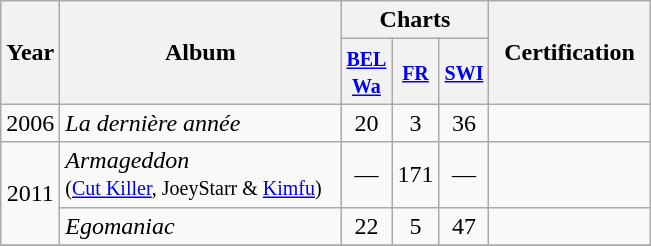<table class="wikitable">
<tr>
<th align="center" rowspan="2">Year</th>
<th align="center" rowspan="2" width="180">Album</th>
<th align="center" colspan="3">Charts</th>
<th align="center" rowspan="2" width="100">Certification</th>
</tr>
<tr>
<th width="20"><small><a href='#'>BEL <br>Wa</a></small><br></th>
<th width="20"><small><a href='#'>FR</a></small><br></th>
<th width="20"><small><a href='#'>SWI</a></small><br></th>
</tr>
<tr>
<td align="center">2006</td>
<td><em>La dernière année</em></td>
<td align="center">20</td>
<td align="center">3</td>
<td align="center">36</td>
<td align="center"></td>
</tr>
<tr>
<td align="center" rowspan="2">2011</td>
<td><em>Armageddon</em> <br><small>(<a href='#'>Cut Killer</a>, JoeyStarr & <a href='#'>Kimfu</a>)</small></td>
<td align="center">—</td>
<td align="center">171</td>
<td align="center">—</td>
<td align="center"></td>
</tr>
<tr>
<td><em>Egomaniac</em></td>
<td align="center">22</td>
<td align="center">5</td>
<td align="center">47</td>
<td align="center"></td>
</tr>
<tr>
</tr>
</table>
